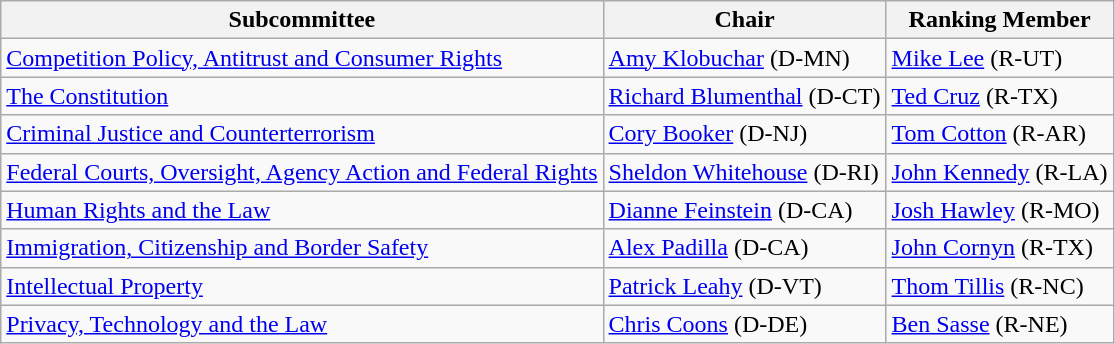<table class="wikitable">
<tr>
<th>Subcommittee</th>
<th>Chair</th>
<th>Ranking Member</th>
</tr>
<tr>
<td><a href='#'>Competition Policy, Antitrust and Consumer Rights</a></td>
<td><a href='#'>Amy Klobuchar</a> (D-MN)</td>
<td><a href='#'>Mike Lee</a> (R-UT)</td>
</tr>
<tr>
<td><a href='#'>The Constitution</a></td>
<td><a href='#'>Richard Blumenthal</a> (D-CT)</td>
<td><a href='#'>Ted Cruz</a> (R-TX)</td>
</tr>
<tr>
<td><a href='#'>Criminal Justice and Counterterrorism</a></td>
<td><a href='#'>Cory Booker</a> (D-NJ)</td>
<td><a href='#'>Tom Cotton</a> (R-AR)</td>
</tr>
<tr>
<td><a href='#'>Federal Courts, Oversight, Agency Action and Federal Rights</a></td>
<td><a href='#'>Sheldon Whitehouse</a> (D-RI)</td>
<td><a href='#'>John Kennedy</a> (R-LA)</td>
</tr>
<tr>
<td><a href='#'>Human Rights and the Law</a></td>
<td><a href='#'>Dianne Feinstein</a> (D-CA)</td>
<td><a href='#'>Josh Hawley</a> (R-MO)</td>
</tr>
<tr>
<td><a href='#'>Immigration, Citizenship and Border Safety</a></td>
<td><a href='#'>Alex Padilla</a> (D-CA)</td>
<td><a href='#'>John Cornyn</a> (R-TX)</td>
</tr>
<tr>
<td><a href='#'>Intellectual Property</a></td>
<td><a href='#'>Patrick Leahy</a> (D-VT)</td>
<td><a href='#'>Thom Tillis</a> (R-NC)</td>
</tr>
<tr>
<td><a href='#'>Privacy, Technology and the Law</a></td>
<td><a href='#'>Chris Coons</a> (D-DE)</td>
<td><a href='#'>Ben Sasse</a> (R-NE)</td>
</tr>
</table>
